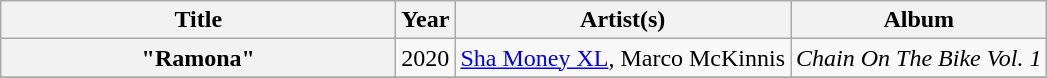<table class="wikitable plainrowheaders" style="text-align:center;">
<tr>
<th scope="col" style="width:16em;">Title</th>
<th scope="col">Year</th>
<th scope="col">Artist(s)</th>
<th scope="col">Album</th>
</tr>
<tr>
<th scope="row">"Ramona"</th>
<td>2020</td>
<td><a href='#'>Sha Money XL</a>, Marco McKinnis</td>
<td><em>Chain On The Bike Vol. 1</em></td>
</tr>
<tr>
</tr>
</table>
